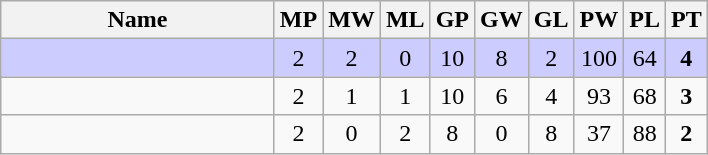<table class=wikitable style="text-align:center">
<tr>
<th width=175>Name</th>
<th width=20>MP</th>
<th width=20>MW</th>
<th width=20>ML</th>
<th width=20>GP</th>
<th width=20>GW</th>
<th width=20>GL</th>
<th width=20>PW</th>
<th width=20>PL</th>
<th width=20>PT</th>
</tr>
<tr style="background-color:#ccccff;">
<td style="text-align:left;"><strong></strong></td>
<td>2</td>
<td>2</td>
<td>0</td>
<td>10</td>
<td>8</td>
<td>2</td>
<td>100</td>
<td>64</td>
<td><strong>4</strong></td>
</tr>
<tr>
<td style="text-align:left;"></td>
<td>2</td>
<td>1</td>
<td>1</td>
<td>10</td>
<td>6</td>
<td>4</td>
<td>93</td>
<td>68</td>
<td><strong>3</strong></td>
</tr>
<tr>
<td style="text-align:left;"></td>
<td>2</td>
<td>0</td>
<td>2</td>
<td>8</td>
<td>0</td>
<td>8</td>
<td>37</td>
<td>88</td>
<td><strong>2</strong></td>
</tr>
</table>
